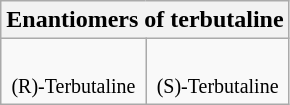<table class="wikitable" style="text-align:center">
<tr class="hintergrundfarbe6">
<th colspan="2">Enantiomers of terbutaline</th>
</tr>
<tr>
<td><br><small>(R)-Terbutaline</small></td>
<td><br><small>(S)-Terbutaline</small></td>
</tr>
</table>
